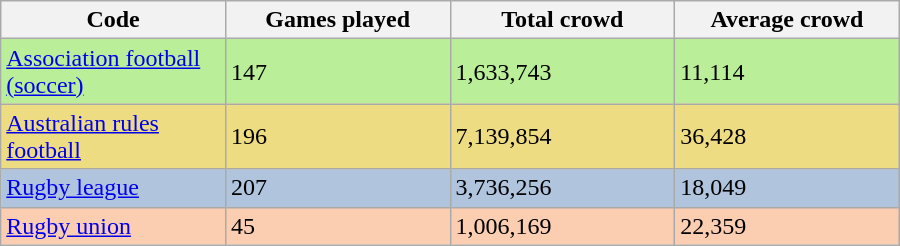<table class="wikitable sortable"  style="margin:1em auto 1em auto; width:600px;">
<tr>
<th style="width:25%;">Code</th>
<th style="width:25%;">Games played</th>
<th style="width:25%;">Total crowd</th>
<th style="width:25%;">Average crowd</th>
</tr>
<tr style="background:#be9;">
<td><a href='#'>Association football (soccer)</a></td>
<td>147</td>
<td>1,633,743</td>
<td>11,114</td>
</tr>
<tr style="background:#eedc82;">
<td><a href='#'>Australian rules football</a></td>
<td>196</td>
<td>7,139,854</td>
<td>36,428</td>
</tr>
<tr style="background:#b0c4de;">
<td><a href='#'>Rugby league</a></td>
<td>207</td>
<td>3,736,256</td>
<td>18,049</td>
</tr>
<tr style="background:#fbceb1;">
<td><a href='#'>Rugby union</a></td>
<td>45</td>
<td>1,006,169</td>
<td>22,359</td>
</tr>
</table>
